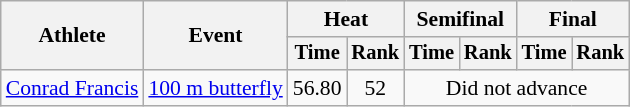<table class=wikitable style="font-size:90%">
<tr>
<th rowspan="2">Athlete</th>
<th rowspan="2">Event</th>
<th colspan="2">Heat</th>
<th colspan="2">Semifinal</th>
<th colspan="2">Final</th>
</tr>
<tr style="font-size:95%">
<th>Time</th>
<th>Rank</th>
<th>Time</th>
<th>Rank</th>
<th>Time</th>
<th>Rank</th>
</tr>
<tr align=center>
<td align=left><a href='#'>Conrad Francis</a></td>
<td align=left><a href='#'>100 m butterfly</a></td>
<td>56.80</td>
<td>52</td>
<td colspan=4>Did not advance</td>
</tr>
</table>
